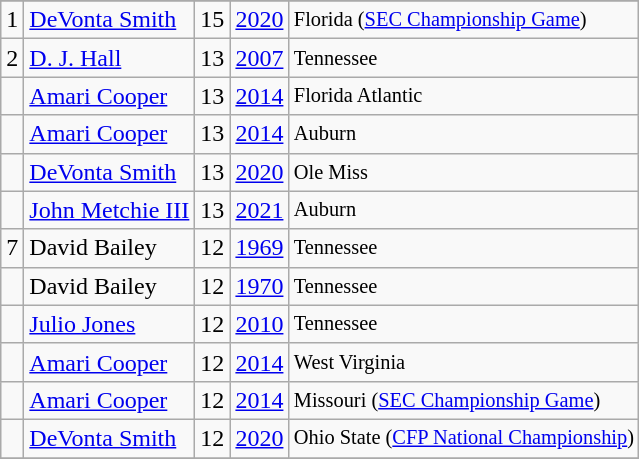<table class="wikitable">
<tr>
</tr>
<tr>
<td>1</td>
<td><a href='#'>DeVonta Smith</a></td>
<td>15</td>
<td><a href='#'>2020</a></td>
<td style="font-size:85%;">Florida (<a href='#'>SEC Championship Game</a>)</td>
</tr>
<tr>
<td>2</td>
<td><a href='#'>D. J. Hall</a></td>
<td>13</td>
<td><a href='#'>2007</a></td>
<td style="font-size:85%;">Tennessee</td>
</tr>
<tr>
<td></td>
<td><a href='#'>Amari Cooper</a></td>
<td>13</td>
<td><a href='#'>2014</a></td>
<td style="font-size:85%;">Florida Atlantic</td>
</tr>
<tr>
<td></td>
<td><a href='#'>Amari Cooper</a></td>
<td>13</td>
<td><a href='#'>2014</a></td>
<td style="font-size:85%;">Auburn</td>
</tr>
<tr>
<td></td>
<td><a href='#'>DeVonta Smith</a></td>
<td>13</td>
<td><a href='#'>2020</a></td>
<td style="font-size:85%;">Ole Miss</td>
</tr>
<tr>
<td></td>
<td><a href='#'>John Metchie III</a></td>
<td>13</td>
<td><a href='#'>2021</a></td>
<td style="font-size:85%;">Auburn</td>
</tr>
<tr>
<td>7</td>
<td>David Bailey</td>
<td>12</td>
<td><a href='#'>1969</a></td>
<td style="font-size:85%;">Tennessee</td>
</tr>
<tr>
<td></td>
<td>David Bailey</td>
<td>12</td>
<td><a href='#'>1970</a></td>
<td style="font-size:85%;">Tennessee</td>
</tr>
<tr>
<td></td>
<td><a href='#'>Julio Jones</a></td>
<td>12</td>
<td><a href='#'>2010</a></td>
<td style="font-size:85%;">Tennessee</td>
</tr>
<tr>
<td></td>
<td><a href='#'>Amari Cooper</a></td>
<td>12</td>
<td><a href='#'>2014</a></td>
<td style="font-size:85%;">West Virginia</td>
</tr>
<tr>
<td></td>
<td><a href='#'>Amari Cooper</a></td>
<td>12</td>
<td><a href='#'>2014</a></td>
<td style="font-size:85%;">Missouri (<a href='#'>SEC Championship Game</a>)</td>
</tr>
<tr>
<td></td>
<td><a href='#'>DeVonta Smith</a></td>
<td>12</td>
<td><a href='#'>2020</a></td>
<td style="font-size:85%;">Ohio State (<a href='#'>CFP National Championship</a>)</td>
</tr>
<tr>
</tr>
</table>
